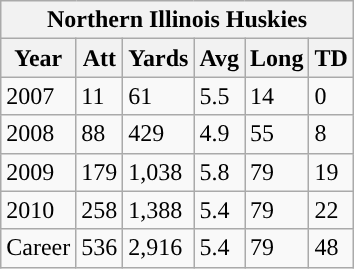<table class="wikitable">
<tr>
<th colspan="15">Northern Illinois Huskies</th>
</tr>
<tr>
<th>Year</th>
<th>Att</th>
<th>Yards</th>
<th>Avg</th>
<th>Long</th>
<th>TD</th>
</tr>
<tr>
<td>2007</td>
<td>11</td>
<td>61</td>
<td>5.5</td>
<td>14</td>
<td>0</td>
</tr>
<tr>
<td>2008</td>
<td>88</td>
<td>429</td>
<td>4.9</td>
<td>55</td>
<td>8</td>
</tr>
<tr>
<td>2009</td>
<td>179</td>
<td>1,038</td>
<td>5.8</td>
<td>79</td>
<td>19</td>
</tr>
<tr>
<td>2010</td>
<td>258</td>
<td>1,388</td>
<td>5.4</td>
<td>79</td>
<td>22</td>
</tr>
<tr>
<td>Career</td>
<td>536</td>
<td>2,916</td>
<td>5.4</td>
<td>79</td>
<td>48</td>
</tr>
</table>
